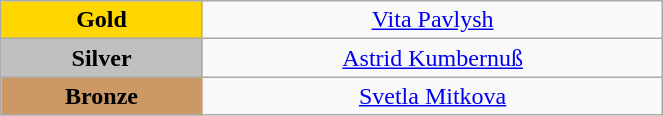<table class="wikitable" style="text-align:center; " width="35%">
<tr>
<td bgcolor="gold"><strong>Gold</strong></td>
<td><a href='#'>Vita Pavlysh</a><br>  <small><em></em></small></td>
</tr>
<tr>
<td bgcolor="silver"><strong>Silver</strong></td>
<td><a href='#'>Astrid Kumbernuß</a><br>  <small><em></em></small></td>
</tr>
<tr>
<td bgcolor="CC9966"><strong>Bronze</strong></td>
<td><a href='#'>Svetla Mitkova</a><br>  <small><em></em></small></td>
</tr>
</table>
